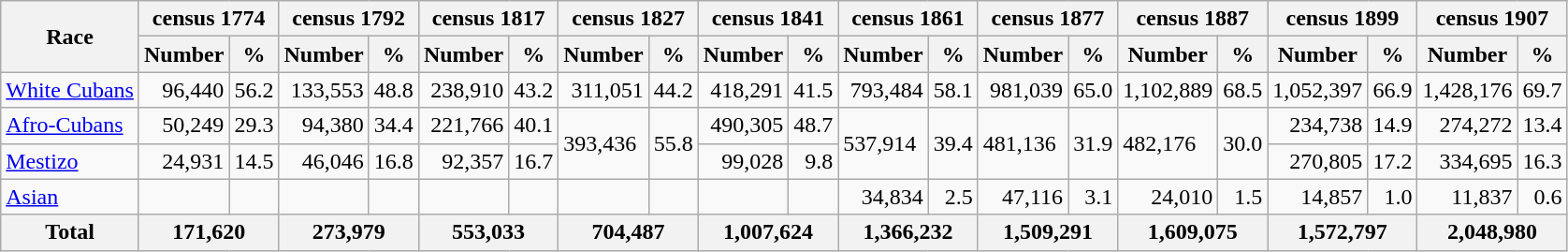<table class="wikitable">
<tr>
<th rowspan="2">Race</th>
<th colspan="2">census 1774</th>
<th colspan="2">census 1792</th>
<th colspan="2">census 1817</th>
<th colspan="2">census 1827</th>
<th colspan="2">census 1841</th>
<th colspan="2">census 1861</th>
<th colspan="2">census 1877</th>
<th colspan="2">census 1887</th>
<th colspan="2">census 1899</th>
<th colspan="2">census 1907</th>
</tr>
<tr>
<th>Number</th>
<th>%</th>
<th>Number</th>
<th>%</th>
<th>Number</th>
<th>%</th>
<th>Number</th>
<th>%</th>
<th>Number</th>
<th>%</th>
<th>Number</th>
<th>%</th>
<th>Number</th>
<th>%</th>
<th>Number</th>
<th>%</th>
<th>Number</th>
<th>%</th>
<th>Number</th>
<th>%</th>
</tr>
<tr>
<td><a href='#'>White Cubans</a></td>
<td align="right">96,440</td>
<td align="right">56.2</td>
<td align="right">133,553</td>
<td align="right">48.8</td>
<td align="right">238,910</td>
<td align="right">43.2</td>
<td align="right">311,051</td>
<td align="right">44.2</td>
<td align="right">418,291</td>
<td align="right">41.5</td>
<td align="right">793,484</td>
<td align="right">58.1</td>
<td align="right">981,039</td>
<td align="right">65.0</td>
<td align="right">1,102,889</td>
<td align="right">68.5</td>
<td align="right">1,052,397</td>
<td align="right">66.9</td>
<td align="right">1,428,176</td>
<td align="right">69.7</td>
</tr>
<tr>
<td><a href='#'>Afro-Cubans</a></td>
<td align="right">50,249</td>
<td align="right">29.3</td>
<td align="right">94,380</td>
<td align="right">34.4</td>
<td align="right">221,766</td>
<td align="right">40.1</td>
<td rowspan="2">393,436</td>
<td rowspan="2">55.8</td>
<td align="right">490,305</td>
<td align="right">48.7</td>
<td rowspan="2">537,914</td>
<td rowspan="2">39.4</td>
<td rowspan="2">481,136</td>
<td rowspan="2">31.9</td>
<td rowspan="2">482,176</td>
<td rowspan="2">30.0</td>
<td align="right">234,738</td>
<td align="right">14.9</td>
<td align="right">274,272</td>
<td align="right">13.4</td>
</tr>
<tr>
<td><a href='#'>Mestizo</a></td>
<td align="right">24,931</td>
<td align="right">14.5</td>
<td align="right">46,046</td>
<td align="right">16.8</td>
<td align="right">92,357</td>
<td align="right">16.7</td>
<td align="right">99,028</td>
<td align="right">9.8</td>
<td align="right">270,805</td>
<td align="right">17.2</td>
<td align="right">334,695</td>
<td align="right">16.3</td>
</tr>
<tr>
<td><a href='#'>Asian</a></td>
<td></td>
<td></td>
<td></td>
<td></td>
<td></td>
<td></td>
<td></td>
<td></td>
<td></td>
<td></td>
<td align="right">34,834</td>
<td align="right">2.5</td>
<td align="right">47,116</td>
<td align="right">3.1</td>
<td align="right">24,010</td>
<td align="right">1.5</td>
<td align="right">14,857</td>
<td align="right">1.0</td>
<td align="right">11,837</td>
<td align="right">0.6</td>
</tr>
<tr>
<th>Total</th>
<th colspan="2">171,620</th>
<th colspan="2">273,979</th>
<th colspan="2">553,033</th>
<th colspan="2">704,487</th>
<th colspan="2">1,007,624</th>
<th colspan="2">1,366,232</th>
<th colspan="2">1,509,291</th>
<th colspan="2">1,609,075</th>
<th colspan="2">1,572,797</th>
<th colspan="2">2,048,980</th>
</tr>
</table>
